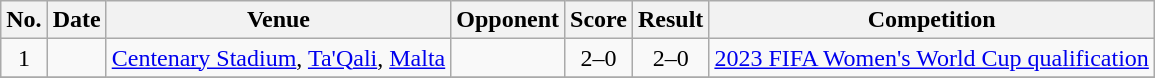<table class="wikitable sortable">
<tr>
<th scope="col">No.</th>
<th scope="col">Date</th>
<th scope="col">Venue</th>
<th scope="col">Opponent</th>
<th scope="col">Score</th>
<th scope="col">Result</th>
<th scope="col">Competition</th>
</tr>
<tr>
<td style="text-align:center">1</td>
<td></td>
<td><a href='#'>Centenary Stadium</a>, <a href='#'>Ta'Qali</a>, <a href='#'>Malta</a></td>
<td></td>
<td style="text-align:center">2–0</td>
<td style="text-align:center">2–0</td>
<td><a href='#'>2023 FIFA Women's World Cup qualification</a></td>
</tr>
<tr>
</tr>
</table>
